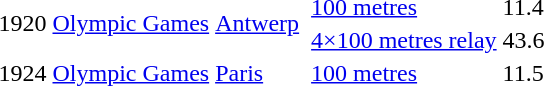<table>
<tr>
<td rowspan=2>1920</td>
<td rowspan=2 align=left><a href='#'>Olympic Games</a></td>
<td rowspan=2 align=left> <a href='#'>Antwerp</a></td>
<td></td>
<td><a href='#'>100 metres</a></td>
<td>11.4</td>
</tr>
<tr>
<td></td>
<td><a href='#'>4×100 metres relay</a></td>
<td>43.6</td>
</tr>
<tr>
<td rowspan=1>1924</td>
<td rowspan=1 align=left><a href='#'>Olympic Games</a></td>
<td rowspan=1 align=left> <a href='#'>Paris</a></td>
<td></td>
<td><a href='#'>100 metres</a></td>
<td>11.5</td>
</tr>
</table>
